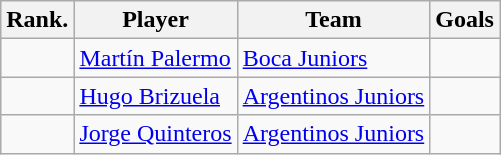<table class="wikitable">
<tr>
<th>Rank.</th>
<th>Player</th>
<th>Team</th>
<th>Goals</th>
</tr>
<tr>
<td></td>
<td> <a href='#'>Martín Palermo</a></td>
<td><a href='#'>Boca Juniors</a></td>
<td></td>
</tr>
<tr>
<td></td>
<td> <a href='#'>Hugo Brizuela</a></td>
<td><a href='#'>Argentinos Juniors</a></td>
<td></td>
</tr>
<tr>
<td></td>
<td> <a href='#'>Jorge Quinteros</a></td>
<td><a href='#'>Argentinos Juniors</a></td>
<td></td>
</tr>
</table>
